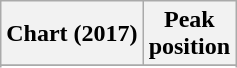<table class="wikitable sortable plainrowheaders" style="text-align:center">
<tr>
<th scope="col">Chart (2017)</th>
<th scope="col">Peak<br> position</th>
</tr>
<tr>
</tr>
<tr>
</tr>
<tr>
</tr>
</table>
